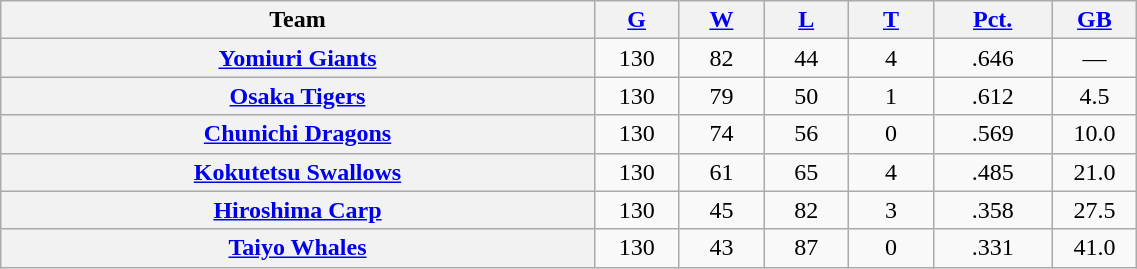<table class="wikitable plainrowheaders" width="60%" style="text-align:center;">
<tr>
<th scope="col" width="35%">Team</th>
<th scope="col" width="5%"><a href='#'>G</a></th>
<th scope="col" width="5%"><a href='#'>W</a></th>
<th scope="col" width="5%"><a href='#'>L</a></th>
<th scope="col" width="5%"><a href='#'>T</a></th>
<th scope="col" width="7%"><a href='#'>Pct.</a></th>
<th scope="col" width="5%"><a href='#'>GB</a></th>
</tr>
<tr>
<th scope="row" style="text-align:center;"><a href='#'>Yomiuri Giants</a></th>
<td>130</td>
<td>82</td>
<td>44</td>
<td>4</td>
<td>.646</td>
<td>—</td>
</tr>
<tr>
<th scope="row" style="text-align:center;"><a href='#'>Osaka Tigers</a></th>
<td>130</td>
<td>79</td>
<td>50</td>
<td>1</td>
<td>.612</td>
<td>4.5</td>
</tr>
<tr>
<th scope="row" style="text-align:center;"><a href='#'>Chunichi Dragons</a></th>
<td>130</td>
<td>74</td>
<td>56</td>
<td>0</td>
<td>.569</td>
<td>10.0</td>
</tr>
<tr>
<th scope="row" style="text-align:center;"><a href='#'>Kokutetsu Swallows</a></th>
<td>130</td>
<td>61</td>
<td>65</td>
<td>4</td>
<td>.485</td>
<td>21.0</td>
</tr>
<tr>
<th scope="row" style="text-align:center;"><a href='#'>Hiroshima Carp</a></th>
<td>130</td>
<td>45</td>
<td>82</td>
<td>3</td>
<td>.358</td>
<td>27.5</td>
</tr>
<tr>
<th scope="row" style="text-align:center;"><a href='#'>Taiyo Whales</a></th>
<td>130</td>
<td>43</td>
<td>87</td>
<td>0</td>
<td>.331</td>
<td>41.0</td>
</tr>
</table>
